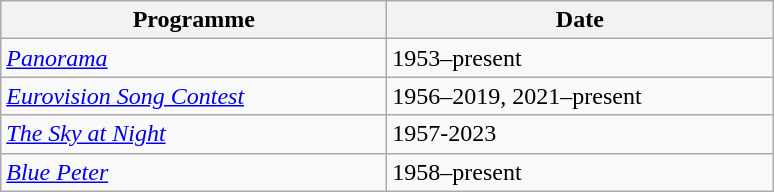<table class="wikitable">
<tr>
<th width=250>Programme</th>
<th width=250>Date</th>
</tr>
<tr>
<td><em><a href='#'>Panorama</a></em></td>
<td>1953–present</td>
</tr>
<tr>
<td><em><a href='#'>Eurovision Song Contest</a></em></td>
<td>1956–2019, 2021–present</td>
</tr>
<tr>
<td><em><a href='#'>The Sky at Night</a></em></td>
<td>1957-2023</td>
</tr>
<tr>
<td><em><a href='#'>Blue Peter</a></em></td>
<td>1958–present</td>
</tr>
</table>
